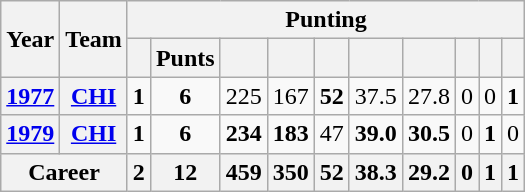<table class=wikitable style="text-align:center;">
<tr>
<th rowspan="2">Year</th>
<th rowspan="2">Team</th>
<th colspan="10">Punting</th>
</tr>
<tr>
<th></th>
<th>Punts</th>
<th></th>
<th></th>
<th></th>
<th></th>
<th></th>
<th></th>
<th></th>
<th></th>
</tr>
<tr>
<th><a href='#'>1977</a></th>
<th><a href='#'>CHI</a></th>
<td><strong>1</strong></td>
<td><strong>6</strong></td>
<td>225</td>
<td>167</td>
<td><strong>52</strong></td>
<td>37.5</td>
<td>27.8</td>
<td>0</td>
<td>0</td>
<td><strong>1</strong></td>
</tr>
<tr>
<th><a href='#'>1979</a></th>
<th><a href='#'>CHI</a></th>
<td><strong>1</strong></td>
<td><strong>6</strong></td>
<td><strong>234</strong></td>
<td><strong>183</strong></td>
<td>47</td>
<td><strong>39.0</strong></td>
<td><strong>30.5</strong></td>
<td>0</td>
<td><strong>1</strong></td>
<td>0</td>
</tr>
<tr>
<th colspan="2">Career</th>
<th>2</th>
<th>12</th>
<th>459</th>
<th>350</th>
<th>52</th>
<th>38.3</th>
<th>29.2</th>
<th>0</th>
<th>1</th>
<th>1</th>
</tr>
</table>
